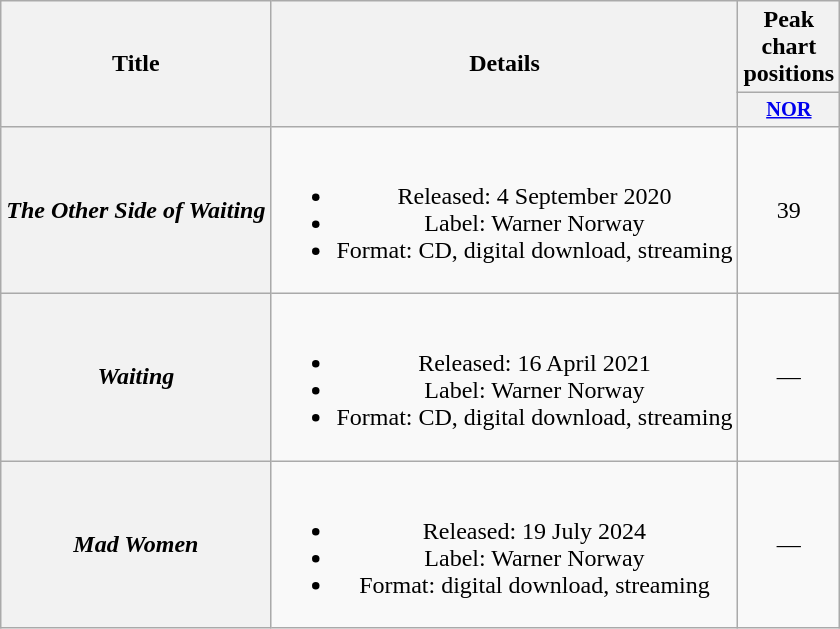<table class="wikitable plainrowheaders" style="text-align:center;">
<tr>
<th scope="col" rowspan="2">Title</th>
<th scope="col" rowspan="2">Details</th>
<th scope="col" colspan="1">Peak chart positions</th>
</tr>
<tr>
<th scope="col" style="width:3.5em;font-size:85%"><a href='#'>NOR</a><br></th>
</tr>
<tr>
<th scope="row"><em>The Other Side of Waiting</em></th>
<td><br><ul><li>Released: 4 September 2020</li><li>Label: Warner Norway</li><li>Format: CD, digital download, streaming</li></ul></td>
<td>39</td>
</tr>
<tr>
<th scope="row"><em>Waiting</em></th>
<td><br><ul><li>Released: 16 April 2021</li><li>Label: Warner Norway</li><li>Format: CD, digital download, streaming</li></ul></td>
<td>—</td>
</tr>
<tr>
<th scope="row"><em>Mad Women</em></th>
<td><br><ul><li>Released: 19 July 2024</li><li>Label: Warner Norway</li><li>Format: digital download, streaming</li></ul></td>
<td>—</td>
</tr>
</table>
